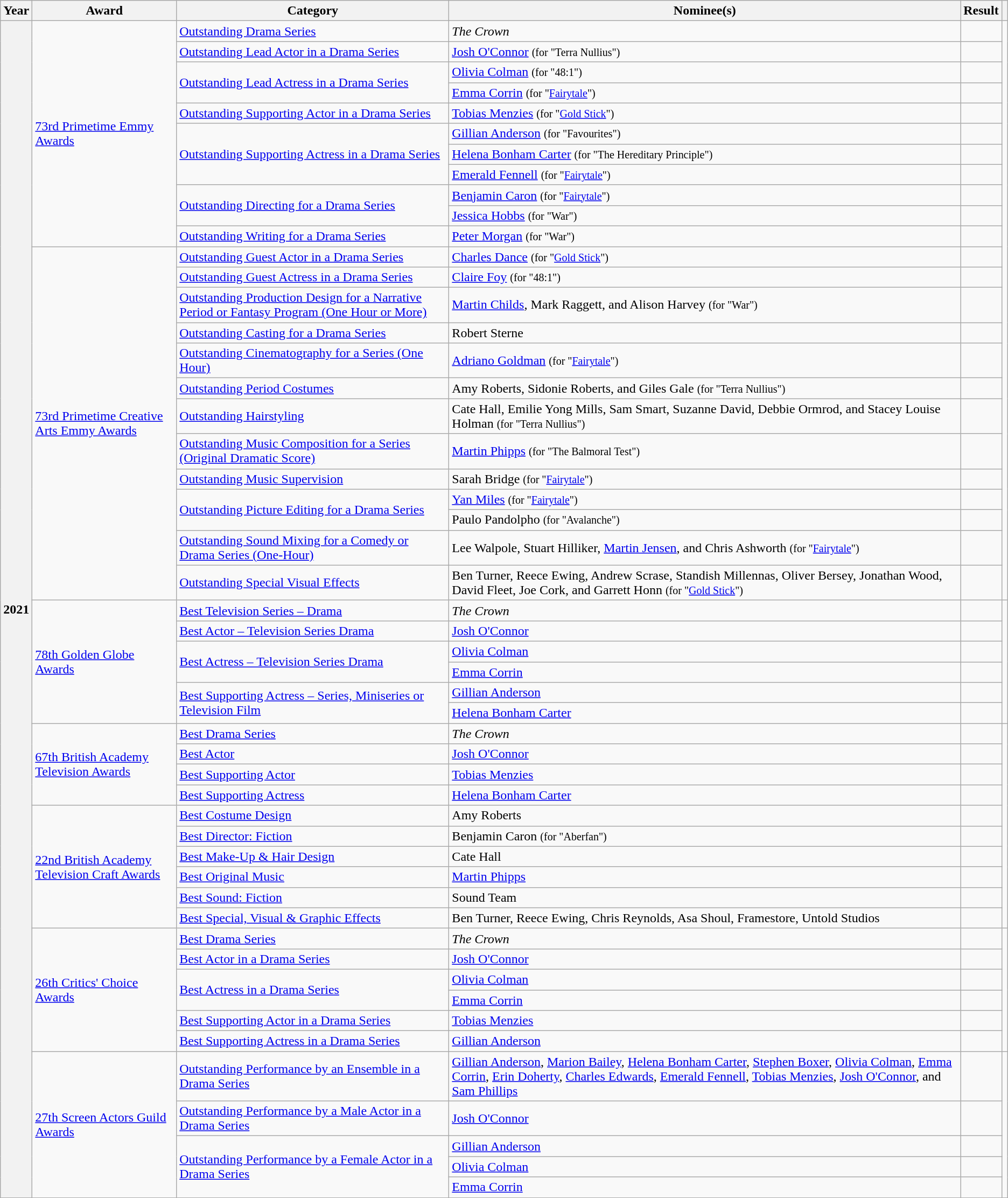<table class="wikitable sortable plainrowheaders">
<tr>
<th class="unsortable" scope="col">Year</th>
<th scope="col">Award</th>
<th scope="col">Category</th>
<th scope="col">Nominee(s)</th>
<th scope="col">Result</th>
<th class="unsortable" scope="col"></th>
</tr>
<tr>
<th rowspan="51" scope="row">2021</th>
<td rowspan="11"><a href='#'>73rd Primetime Emmy Awards</a></td>
<td><a href='#'>Outstanding Drama Series</a></td>
<td><em>The Crown</em></td>
<td></td>
<td rowspan="24" style="text-align:center"></td>
</tr>
<tr>
<td><a href='#'>Outstanding Lead Actor in a Drama Series</a></td>
<td><a href='#'>Josh O'Connor</a> <small>(for "Terra Nullius")</small></td>
<td></td>
</tr>
<tr>
<td rowspan="2"><a href='#'>Outstanding Lead Actress in a Drama Series</a></td>
<td><a href='#'>Olivia Colman</a> <small>(for "48:1")</small></td>
<td></td>
</tr>
<tr>
<td><a href='#'>Emma Corrin</a> <small>(for "<a href='#'>Fairytale</a>")</small></td>
<td></td>
</tr>
<tr>
<td><a href='#'>Outstanding Supporting Actor in a Drama Series</a></td>
<td><a href='#'>Tobias Menzies</a> <small>(for "<a href='#'>Gold Stick</a>")</small></td>
<td></td>
</tr>
<tr>
<td rowspan="3"><a href='#'>Outstanding Supporting Actress in a Drama Series</a></td>
<td><a href='#'>Gillian Anderson</a> <small>(for "Favourites")</small></td>
<td></td>
</tr>
<tr>
<td><a href='#'>Helena Bonham Carter</a> <small>(for "The Hereditary Principle")</small></td>
<td></td>
</tr>
<tr>
<td><a href='#'>Emerald Fennell</a> <small>(for "<a href='#'>Fairytale</a>")</small></td>
<td></td>
</tr>
<tr>
<td rowspan="2"><a href='#'>Outstanding Directing for a Drama Series</a></td>
<td><a href='#'>Benjamin Caron</a> <small>(for "<a href='#'>Fairytale</a>")</small></td>
<td></td>
</tr>
<tr>
<td><a href='#'>Jessica Hobbs</a> <small>(for "War")</small></td>
<td></td>
</tr>
<tr>
<td><a href='#'>Outstanding Writing for a Drama Series</a></td>
<td><a href='#'>Peter Morgan</a> <small>(for "War")</small></td>
<td></td>
</tr>
<tr>
<td rowspan="13"><a href='#'>73rd Primetime Creative Arts Emmy Awards</a></td>
<td><a href='#'>Outstanding Guest Actor in a Drama Series</a></td>
<td><a href='#'>Charles Dance</a> <small>(for "<a href='#'>Gold Stick</a>")</small></td>
<td></td>
</tr>
<tr>
<td><a href='#'>Outstanding Guest Actress in a Drama Series</a></td>
<td><a href='#'>Claire Foy</a> <small>(for "48:1")</small></td>
<td></td>
</tr>
<tr>
<td><a href='#'>Outstanding Production Design for a Narrative Period or Fantasy Program (One Hour or More)</a></td>
<td><a href='#'>Martin Childs</a>, Mark Raggett, and Alison Harvey <small>(for "War")</small></td>
<td></td>
</tr>
<tr>
<td><a href='#'>Outstanding Casting for a Drama Series</a></td>
<td>Robert Sterne</td>
<td></td>
</tr>
<tr>
<td><a href='#'>Outstanding Cinematography for a Series (One Hour)</a></td>
<td><a href='#'>Adriano Goldman</a> <small>(for "<a href='#'>Fairytale</a>")</small></td>
<td></td>
</tr>
<tr>
<td><a href='#'>Outstanding Period Costumes</a></td>
<td>Amy Roberts, Sidonie Roberts, and Giles Gale <small>(for "Terra Nullius")</small></td>
<td></td>
</tr>
<tr>
<td><a href='#'>Outstanding Hairstyling</a></td>
<td>Cate Hall, Emilie Yong Mills, Sam Smart, Suzanne David, Debbie Ormrod, and Stacey Louise Holman <small>(for "Terra Nullius")</small></td>
<td></td>
</tr>
<tr>
<td><a href='#'>Outstanding Music Composition for a Series (Original Dramatic Score)</a></td>
<td><a href='#'>Martin Phipps</a> <small>(for "The Balmoral Test")</small></td>
<td></td>
</tr>
<tr>
<td><a href='#'>Outstanding Music Supervision</a></td>
<td>Sarah Bridge <small>(for "<a href='#'>Fairytale</a>")</small></td>
<td></td>
</tr>
<tr>
<td rowspan="2"><a href='#'>Outstanding Picture Editing for a Drama Series</a></td>
<td><a href='#'>Yan Miles</a> <small>(for "<a href='#'>Fairytale</a>")</small></td>
<td></td>
</tr>
<tr>
<td>Paulo Pandolpho <small>(for "Avalanche")</small></td>
<td></td>
</tr>
<tr>
<td><a href='#'>Outstanding Sound Mixing for a Comedy or Drama Series (One-Hour)</a></td>
<td>Lee Walpole, Stuart Hilliker, <a href='#'>Martin Jensen</a>, and Chris Ashworth <small>(for "<a href='#'>Fairytale</a>")</small></td>
<td></td>
</tr>
<tr>
<td><a href='#'>Outstanding Special Visual Effects</a></td>
<td>Ben Turner, Reece Ewing, Andrew Scrase, Standish Millennas, Oliver Bersey, Jonathan Wood, David Fleet, Joe Cork, and Garrett Honn <small>(for "<a href='#'>Gold Stick</a>")</small></td>
<td></td>
</tr>
<tr>
<td rowspan="6"><a href='#'>78th Golden Globe Awards</a></td>
<td><a href='#'>Best Television Series – Drama</a></td>
<td><em>The Crown</em></td>
<td></td>
<td rowspan="6"></td>
</tr>
<tr>
<td><a href='#'>Best Actor – Television Series Drama</a></td>
<td><a href='#'>Josh O'Connor</a></td>
<td></td>
</tr>
<tr>
<td rowspan="2"><a href='#'>Best Actress – Television Series Drama</a></td>
<td><a href='#'>Olivia Colman</a></td>
<td></td>
</tr>
<tr>
<td><a href='#'>Emma Corrin</a></td>
<td></td>
</tr>
<tr>
<td rowspan="2"><a href='#'>Best Supporting Actress – Series, Miniseries or Television Film</a></td>
<td><a href='#'>Gillian Anderson</a></td>
<td></td>
</tr>
<tr>
<td><a href='#'>Helena Bonham Carter</a></td>
<td></td>
</tr>
<tr>
<td rowspan="4"><a href='#'>67th British Academy Television Awards</a></td>
<td><a href='#'>Best Drama Series</a></td>
<td><em>The Crown</em></td>
<td></td>
<td rowspan="10"></td>
</tr>
<tr>
<td><a href='#'>Best Actor</a></td>
<td><a href='#'>Josh O'Connor</a></td>
<td></td>
</tr>
<tr>
<td><a href='#'>Best Supporting Actor</a></td>
<td><a href='#'>Tobias Menzies</a></td>
<td></td>
</tr>
<tr>
<td><a href='#'>Best Supporting Actress</a></td>
<td><a href='#'>Helena Bonham Carter</a></td>
<td></td>
</tr>
<tr>
<td rowspan="6"><a href='#'>22nd British Academy Television Craft Awards</a></td>
<td><a href='#'>Best Costume Design</a></td>
<td>Amy Roberts</td>
<td></td>
</tr>
<tr>
<td><a href='#'>Best Director: Fiction</a></td>
<td>Benjamin Caron <small>(for "Aberfan")</small></td>
<td></td>
</tr>
<tr>
<td><a href='#'>Best Make-Up & Hair Design</a></td>
<td>Cate Hall</td>
<td></td>
</tr>
<tr>
<td><a href='#'>Best Original Music</a></td>
<td><a href='#'>Martin Phipps</a></td>
<td></td>
</tr>
<tr>
<td><a href='#'>Best Sound: Fiction</a></td>
<td>Sound Team</td>
<td></td>
</tr>
<tr>
<td><a href='#'>Best Special, Visual & Graphic Effects</a></td>
<td>Ben Turner, Reece Ewing, Chris Reynolds, Asa Shoul, Framestore, Untold Studios</td>
<td></td>
</tr>
<tr>
<td rowspan="6"><a href='#'>26th Critics' Choice Awards</a></td>
<td><a href='#'>Best Drama Series</a></td>
<td><em>The Crown</em></td>
<td></td>
<td rowspan="6"></td>
</tr>
<tr>
<td><a href='#'>Best Actor in a Drama Series</a></td>
<td><a href='#'>Josh O'Connor</a></td>
<td></td>
</tr>
<tr>
<td rowspan="2"><a href='#'>Best Actress in a Drama Series</a></td>
<td><a href='#'>Olivia Colman</a></td>
<td></td>
</tr>
<tr>
<td><a href='#'>Emma Corrin</a></td>
<td></td>
</tr>
<tr>
<td><a href='#'>Best Supporting Actor in a Drama Series</a></td>
<td><a href='#'>Tobias Menzies</a></td>
<td></td>
</tr>
<tr>
<td><a href='#'>Best Supporting Actress in a Drama Series</a></td>
<td><a href='#'>Gillian Anderson</a></td>
<td></td>
</tr>
<tr>
<td rowspan="5"><a href='#'>27th Screen Actors Guild Awards</a></td>
<td><a href='#'>Outstanding Performance by an Ensemble in a Drama Series</a></td>
<td><a href='#'>Gillian Anderson</a>, <a href='#'>Marion Bailey</a>, <a href='#'>Helena Bonham Carter</a>, <a href='#'>Stephen Boxer</a>, <a href='#'>Olivia Colman</a>, <a href='#'>Emma Corrin</a>, <a href='#'>Erin Doherty</a>, <a href='#'>Charles Edwards</a>, <a href='#'>Emerald Fennell</a>, <a href='#'>Tobias Menzies</a>, <a href='#'>Josh O'Connor</a>, and <a href='#'>Sam Phillips</a></td>
<td></td>
<td rowspan="5"></td>
</tr>
<tr>
<td><a href='#'>Outstanding Performance by a Male Actor in a Drama Series</a></td>
<td><a href='#'>Josh O'Connor</a></td>
<td></td>
</tr>
<tr>
<td rowspan="3"><a href='#'>Outstanding Performance by a Female Actor in a Drama Series</a></td>
<td><a href='#'>Gillian Anderson</a></td>
<td></td>
</tr>
<tr>
<td><a href='#'>Olivia Colman</a></td>
<td></td>
</tr>
<tr>
<td><a href='#'>Emma Corrin</a></td>
<td></td>
</tr>
</table>
